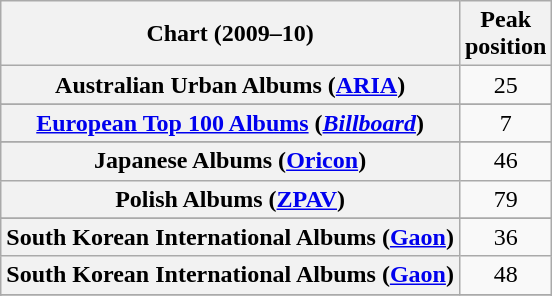<table class="wikitable plainrowheaders sortable" style="text-align:center;">
<tr>
<th scope="col">Chart (2009–10)</th>
<th scope="col">Peak<br>position</th>
</tr>
<tr>
<th scope="row">Australian Urban Albums (<a href='#'>ARIA</a>)</th>
<td style="text-align:center;">25</td>
</tr>
<tr>
</tr>
<tr>
</tr>
<tr>
<th scope="row"><a href='#'>European Top 100 Albums</a> (<em><a href='#'>Billboard</a></em>)</th>
<td style="text-align:center;">7</td>
</tr>
<tr>
</tr>
<tr>
</tr>
<tr>
</tr>
<tr>
</tr>
<tr>
<th scope="row">Japanese Albums (<a href='#'>Oricon</a>)</th>
<td>46</td>
</tr>
<tr>
<th scope="row">Polish Albums (<a href='#'>ZPAV</a>)</th>
<td style="text-align:center;">79</td>
</tr>
<tr>
</tr>
<tr>
<th scope="row">South Korean International Albums (<a href='#'>Gaon</a>)</th>
<td>36</td>
</tr>
<tr>
<th scope="row">South Korean International Albums (<a href='#'>Gaon</a>)<br></th>
<td>48</td>
</tr>
<tr>
</tr>
<tr>
</tr>
</table>
